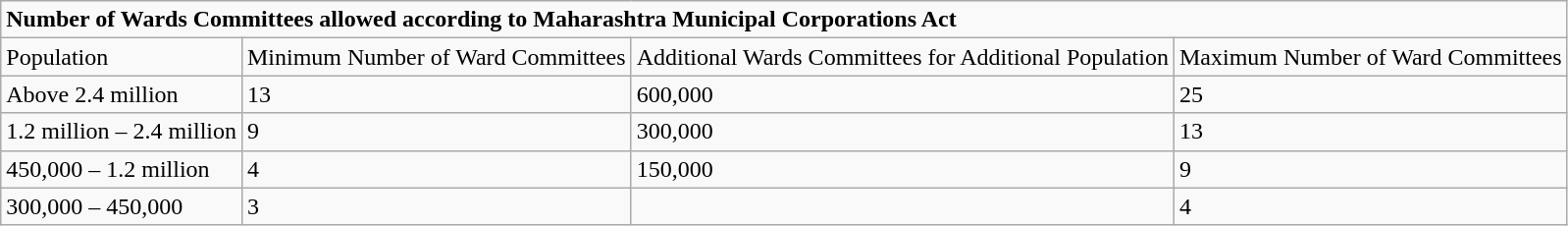<table class="wikitable">
<tr>
<td colspan="4"><strong>Number of Wards Committees allowed according to Maharashtra Municipal Corporations Act</strong></td>
</tr>
<tr>
<td>Population</td>
<td>Minimum Number of Ward Committees</td>
<td>Additional Wards Committees for Additional Population</td>
<td>Maximum Number of Ward Committees</td>
</tr>
<tr>
<td>Above 2.4 million</td>
<td>13</td>
<td>600,000</td>
<td>25</td>
</tr>
<tr>
<td>1.2 million – 2.4 million</td>
<td>9</td>
<td>300,000</td>
<td>13</td>
</tr>
<tr>
<td>450,000 – 1.2 million</td>
<td>4</td>
<td>150,000</td>
<td>9</td>
</tr>
<tr>
<td>300,000 – 450,000</td>
<td>3</td>
<td></td>
<td>4</td>
</tr>
</table>
